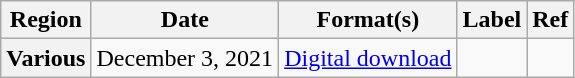<table class="wikitable plainrowheaders">
<tr>
<th scope="col">Region</th>
<th scope="col">Date</th>
<th scope="col">Format(s)</th>
<th scope="col">Label</th>
<th scope="col">Ref</th>
</tr>
<tr>
<th scope="row" rowspan="1">Various</th>
<td>December 3, 2021</td>
<td><a href='#'>Digital download</a></td>
<td></td>
<td></td>
</tr>
</table>
